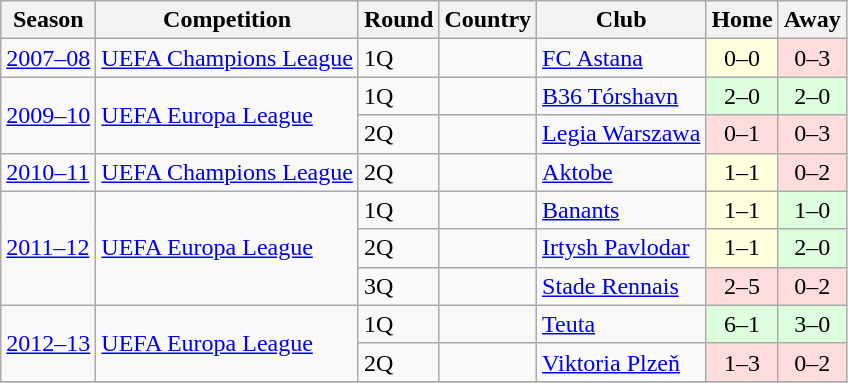<table class="wikitable">
<tr>
<th>Season</th>
<th>Competition</th>
<th>Round</th>
<th>Country</th>
<th>Club</th>
<th>Home</th>
<th>Away</th>
</tr>
<tr>
<td><a href='#'>2007–08</a></td>
<td><a href='#'>UEFA Champions League</a></td>
<td>1Q</td>
<td></td>
<td><a href='#'>FC Astana</a></td>
<td bgcolor="#ffffdd" style="text-align:center;">0–0</td>
<td bgcolor="#ffdddd" style="text-align:center;">0–3</td>
</tr>
<tr>
<td rowspan="2"><a href='#'>2009–10</a></td>
<td rowspan="2"><a href='#'>UEFA Europa League</a></td>
<td>1Q</td>
<td></td>
<td><a href='#'>B36 Tórshavn</a></td>
<td bgcolor="#ddffdd" style="text-align:center;">2–0</td>
<td bgcolor="#ddffdd" style="text-align:center;">2–0</td>
</tr>
<tr>
<td>2Q</td>
<td></td>
<td><a href='#'>Legia Warszawa</a></td>
<td bgcolor="#ffdddd" style="text-align:center;">0–1</td>
<td bgcolor="#ffdddd" style="text-align:center;">0–3</td>
</tr>
<tr>
<td><a href='#'>2010–11</a></td>
<td><a href='#'>UEFA Champions League</a></td>
<td>2Q</td>
<td></td>
<td><a href='#'>Aktobe</a></td>
<td bgcolor="#ffffdd" style="text-align:center;">1–1</td>
<td bgcolor="#ffdddd" style="text-align:center;">0–2</td>
</tr>
<tr>
<td rowspan="3"><a href='#'>2011–12</a></td>
<td rowspan="3"><a href='#'>UEFA Europa League</a></td>
<td>1Q</td>
<td></td>
<td><a href='#'>Banants</a></td>
<td bgcolor="#ffffdd" style="text-align:center;">1–1</td>
<td bgcolor="#ddffdd" style="text-align:center;">1–0</td>
</tr>
<tr>
<td>2Q</td>
<td></td>
<td><a href='#'>Irtysh Pavlodar</a></td>
<td bgcolor="#ffffdd" style="text-align:center;">1–1</td>
<td bgcolor="#ddffdd" style="text-align:center;">2–0</td>
</tr>
<tr>
<td>3Q</td>
<td></td>
<td><a href='#'>Stade Rennais</a></td>
<td bgcolor="#ffdddd" style="text-align:center;">2–5</td>
<td bgcolor="#ffdddd" style="text-align:center;">0–2</td>
</tr>
<tr>
<td rowspan="2"><a href='#'>2012–13</a></td>
<td rowspan="2"><a href='#'>UEFA Europa League</a></td>
<td>1Q</td>
<td></td>
<td><a href='#'>Teuta</a></td>
<td bgcolor="#ddffdd" style="text-align:center;">6–1</td>
<td bgcolor="#ddffdd" style="text-align:center;">3–0</td>
</tr>
<tr>
<td>2Q</td>
<td></td>
<td><a href='#'>Viktoria Plzeň</a></td>
<td bgcolor="#ffdddd" style="text-align:center;">1–3</td>
<td bgcolor="#ffdddd" style="text-align:center;">0–2</td>
</tr>
<tr>
</tr>
</table>
